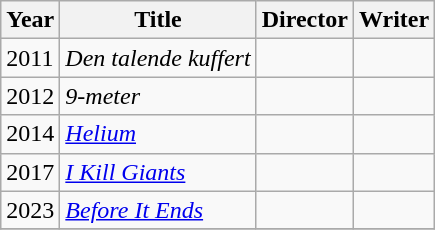<table class="wikitable">
<tr>
<th>Year</th>
<th>Title</th>
<th>Director</th>
<th>Writer</th>
</tr>
<tr>
<td>2011</td>
<td style="text-align:left"><em>Den talende kuffert</em></td>
<td></td>
<td></td>
</tr>
<tr>
<td>2012</td>
<td style="text-align:left"><em>9-meter</em></td>
<td></td>
<td></td>
</tr>
<tr>
<td>2014</td>
<td style="text-align:left"><em><a href='#'>Helium</a></em></td>
<td></td>
<td></td>
</tr>
<tr>
<td>2017</td>
<td style="text-align:left"><em><a href='#'>I Kill Giants</a></em></td>
<td></td>
<td></td>
</tr>
<tr>
<td>2023</td>
<td style="text-align:left"><em><a href='#'>Before It Ends</a></em></td>
<td></td>
<td></td>
</tr>
<tr>
</tr>
</table>
